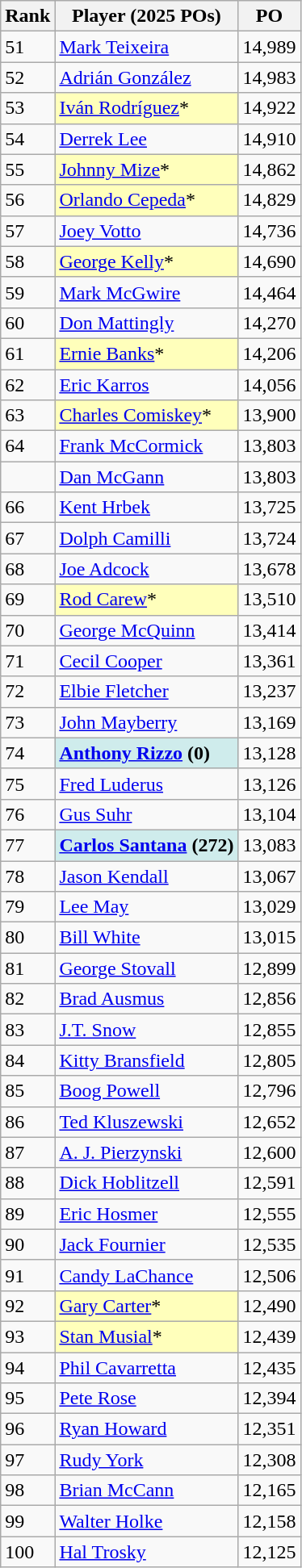<table class="wikitable" style="float:left;">
<tr style="white-space: nowrap;">
<th>Rank</th>
<th>Player (2025 POs)</th>
<th>PO</th>
</tr>
<tr>
<td>51</td>
<td><a href='#'>Mark Teixeira</a></td>
<td>14,989</td>
</tr>
<tr>
<td>52</td>
<td><a href='#'>Adrián González</a></td>
<td>14,983</td>
</tr>
<tr>
<td>53</td>
<td style="background:#ffffbb;"><a href='#'>Iván Rodríguez</a>*</td>
<td>14,922</td>
</tr>
<tr>
<td>54</td>
<td><a href='#'>Derrek Lee</a></td>
<td>14,910</td>
</tr>
<tr>
<td>55</td>
<td style="background:#ffffbb;"><a href='#'>Johnny Mize</a>*</td>
<td>14,862</td>
</tr>
<tr>
<td>56</td>
<td style="background:#ffffbb;"><a href='#'>Orlando Cepeda</a>*</td>
<td>14,829</td>
</tr>
<tr>
<td>57</td>
<td><a href='#'>Joey Votto</a></td>
<td>14,736</td>
</tr>
<tr>
<td>58</td>
<td style="background:#ffffbb;"><a href='#'>George Kelly</a>*</td>
<td>14,690</td>
</tr>
<tr>
<td>59</td>
<td><a href='#'>Mark McGwire</a></td>
<td>14,464</td>
</tr>
<tr>
<td>60</td>
<td><a href='#'>Don Mattingly</a></td>
<td>14,270</td>
</tr>
<tr>
<td>61</td>
<td style="background:#ffffbb;"><a href='#'>Ernie Banks</a>*</td>
<td>14,206</td>
</tr>
<tr>
<td>62</td>
<td><a href='#'>Eric Karros</a></td>
<td>14,056</td>
</tr>
<tr>
<td>63</td>
<td style="background:#ffffbb;"><a href='#'>Charles Comiskey</a>*</td>
<td>13,900</td>
</tr>
<tr>
<td>64</td>
<td><a href='#'>Frank McCormick</a></td>
<td>13,803</td>
</tr>
<tr>
<td></td>
<td><a href='#'>Dan McGann</a></td>
<td>13,803</td>
</tr>
<tr>
<td>66</td>
<td><a href='#'>Kent Hrbek</a></td>
<td>13,725</td>
</tr>
<tr>
<td>67</td>
<td><a href='#'>Dolph Camilli</a></td>
<td>13,724</td>
</tr>
<tr>
<td>68</td>
<td><a href='#'>Joe Adcock</a></td>
<td>13,678</td>
</tr>
<tr>
<td>69</td>
<td style="background:#ffffbb;"><a href='#'>Rod Carew</a>*</td>
<td>13,510</td>
</tr>
<tr>
<td>70</td>
<td><a href='#'>George McQuinn</a></td>
<td>13,414</td>
</tr>
<tr>
<td>71</td>
<td><a href='#'>Cecil Cooper</a></td>
<td>13,361</td>
</tr>
<tr>
<td>72</td>
<td><a href='#'>Elbie Fletcher</a></td>
<td>13,237</td>
</tr>
<tr>
<td>73</td>
<td><a href='#'>John Mayberry</a></td>
<td>13,169</td>
</tr>
<tr>
<td>74</td>
<td style="background:#cfecec;"><strong><a href='#'>Anthony Rizzo</a> (0)</strong></td>
<td>13,128</td>
</tr>
<tr>
<td>75</td>
<td><a href='#'>Fred Luderus</a></td>
<td>13,126</td>
</tr>
<tr>
<td>76</td>
<td><a href='#'>Gus Suhr</a></td>
<td>13,104</td>
</tr>
<tr>
<td>77</td>
<td style="background:#cfecec;"><strong><a href='#'>Carlos Santana</a> (272)</strong></td>
<td>13,083</td>
</tr>
<tr>
<td>78</td>
<td><a href='#'>Jason Kendall</a></td>
<td>13,067</td>
</tr>
<tr>
<td>79</td>
<td><a href='#'>Lee May</a></td>
<td>13,029</td>
</tr>
<tr>
<td>80</td>
<td><a href='#'>Bill White</a></td>
<td>13,015</td>
</tr>
<tr>
<td>81</td>
<td><a href='#'>George Stovall</a></td>
<td>12,899</td>
</tr>
<tr>
<td>82</td>
<td><a href='#'>Brad Ausmus</a></td>
<td>12,856</td>
</tr>
<tr>
<td>83</td>
<td><a href='#'>J.T. Snow</a></td>
<td>12,855</td>
</tr>
<tr>
<td>84</td>
<td><a href='#'>Kitty Bransfield</a></td>
<td>12,805</td>
</tr>
<tr>
<td>85</td>
<td><a href='#'>Boog Powell</a></td>
<td>12,796</td>
</tr>
<tr>
<td>86</td>
<td><a href='#'>Ted Kluszewski</a></td>
<td>12,652</td>
</tr>
<tr>
<td>87</td>
<td><a href='#'>A. J. Pierzynski</a></td>
<td>12,600</td>
</tr>
<tr>
<td>88</td>
<td><a href='#'>Dick Hoblitzell</a></td>
<td>12,591</td>
</tr>
<tr>
<td>89</td>
<td><a href='#'>Eric Hosmer</a></td>
<td>12,555</td>
</tr>
<tr>
<td>90</td>
<td><a href='#'>Jack Fournier</a></td>
<td>12,535</td>
</tr>
<tr>
<td>91</td>
<td><a href='#'>Candy LaChance</a></td>
<td>12,506</td>
</tr>
<tr>
<td>92</td>
<td style="background:#ffffbb;"><a href='#'>Gary Carter</a>*</td>
<td>12,490</td>
</tr>
<tr>
<td>93</td>
<td style="background:#ffffbb;"><a href='#'>Stan Musial</a>*</td>
<td>12,439</td>
</tr>
<tr>
<td>94</td>
<td><a href='#'>Phil Cavarretta</a></td>
<td>12,435</td>
</tr>
<tr>
<td>95</td>
<td><a href='#'>Pete Rose</a></td>
<td>12,394</td>
</tr>
<tr>
<td>96</td>
<td><a href='#'>Ryan Howard</a></td>
<td>12,351</td>
</tr>
<tr>
<td>97</td>
<td><a href='#'>Rudy York</a></td>
<td>12,308</td>
</tr>
<tr>
<td>98</td>
<td><a href='#'>Brian McCann</a></td>
<td>12,165</td>
</tr>
<tr>
<td>99</td>
<td><a href='#'>Walter Holke</a></td>
<td>12,158</td>
</tr>
<tr>
<td>100</td>
<td><a href='#'>Hal Trosky</a></td>
<td>12,125</td>
</tr>
</table>
